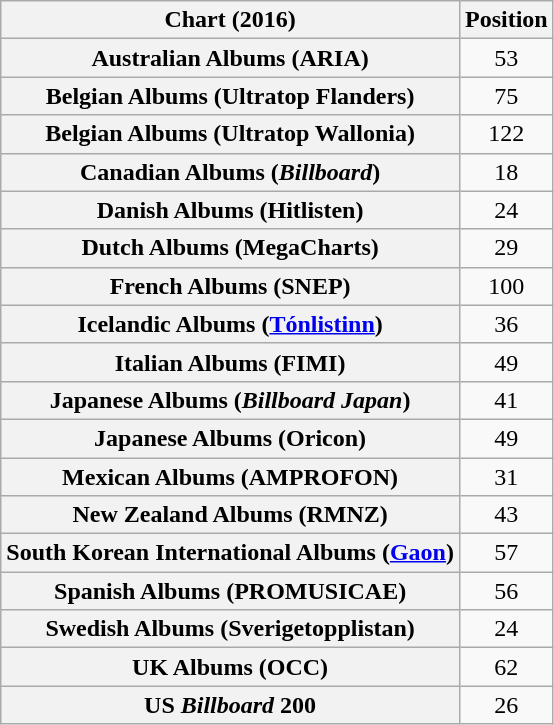<table class="wikitable sortable plainrowheaders" style="text-align:center">
<tr>
<th scope="col">Chart (2016)</th>
<th scope="col">Position</th>
</tr>
<tr>
<th scope="row">Australian Albums (ARIA)</th>
<td>53</td>
</tr>
<tr>
<th scope="row">Belgian Albums (Ultratop Flanders)</th>
<td>75</td>
</tr>
<tr>
<th scope="row">Belgian Albums (Ultratop Wallonia)</th>
<td>122</td>
</tr>
<tr>
<th scope="row">Canadian Albums (<em>Billboard</em>)</th>
<td>18</td>
</tr>
<tr>
<th scope="row">Danish Albums (Hitlisten)</th>
<td>24</td>
</tr>
<tr>
<th scope="row">Dutch Albums (MegaCharts)</th>
<td>29</td>
</tr>
<tr>
<th scope="row">French Albums (SNEP)</th>
<td>100</td>
</tr>
<tr>
<th scope="row">Icelandic Albums (<a href='#'>Tónlistinn</a>)</th>
<td>36</td>
</tr>
<tr>
<th scope="row">Italian Albums (FIMI)</th>
<td>49</td>
</tr>
<tr>
<th scope="row">Japanese Albums (<em>Billboard Japan</em>)</th>
<td>41</td>
</tr>
<tr>
<th scope="row">Japanese Albums (Oricon)</th>
<td>49</td>
</tr>
<tr>
<th scope="row">Mexican Albums (AMPROFON)</th>
<td>31</td>
</tr>
<tr>
<th scope="row">New Zealand Albums (RMNZ)</th>
<td>43</td>
</tr>
<tr>
<th scope="row">South Korean International Albums (<a href='#'>Gaon</a>)</th>
<td>57</td>
</tr>
<tr>
<th scope="row">Spanish Albums (PROMUSICAE)</th>
<td>56</td>
</tr>
<tr>
<th scope="row">Swedish Albums (Sverigetopplistan)</th>
<td>24</td>
</tr>
<tr>
<th scope="row">UK Albums (OCC)</th>
<td>62</td>
</tr>
<tr>
<th scope="row">US <em>Billboard</em> 200</th>
<td>26</td>
</tr>
</table>
